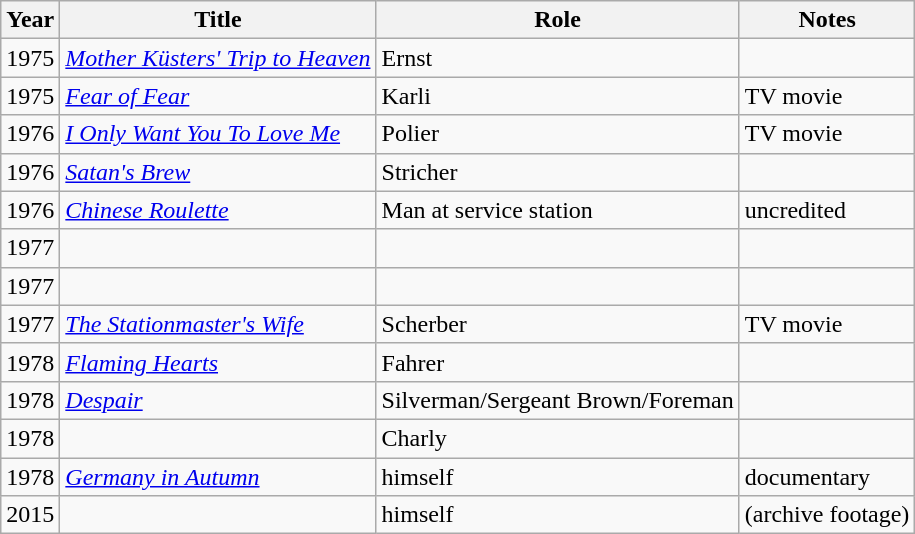<table class="wikitable">
<tr>
<th>Year</th>
<th>Title</th>
<th>Role</th>
<th>Notes</th>
</tr>
<tr>
<td>1975</td>
<td><em><a href='#'>Mother Küsters' Trip to Heaven</a></em></td>
<td>Ernst</td>
<td></td>
</tr>
<tr>
<td>1975</td>
<td><em><a href='#'>Fear of Fear</a></em></td>
<td>Karli</td>
<td>TV movie</td>
</tr>
<tr>
<td>1976</td>
<td><em><a href='#'>I Only Want You To Love Me</a></em></td>
<td>Polier</td>
<td>TV movie</td>
</tr>
<tr>
<td>1976</td>
<td><em><a href='#'>Satan's Brew</a></em></td>
<td>Stricher</td>
<td></td>
</tr>
<tr>
<td>1976</td>
<td><em><a href='#'>Chinese Roulette</a></em></td>
<td>Man at service station</td>
<td>uncredited</td>
</tr>
<tr>
<td>1977</td>
<td><em></em></td>
<td></td>
<td></td>
</tr>
<tr>
<td>1977</td>
<td><em></em></td>
<td></td>
<td></td>
</tr>
<tr>
<td>1977</td>
<td><em><a href='#'>The Stationmaster's Wife</a></em></td>
<td>Scherber</td>
<td>TV movie</td>
</tr>
<tr>
<td>1978</td>
<td><em><a href='#'>Flaming Hearts</a></em></td>
<td>Fahrer</td>
<td></td>
</tr>
<tr>
<td>1978</td>
<td><em><a href='#'>Despair</a></em></td>
<td>Silverman/Sergeant Brown/Foreman</td>
<td></td>
</tr>
<tr>
<td>1978</td>
<td><em></em></td>
<td>Charly</td>
<td></td>
</tr>
<tr>
<td>1978</td>
<td><em><a href='#'>Germany in Autumn</a></em></td>
<td>himself</td>
<td>documentary</td>
</tr>
<tr>
<td>2015</td>
<td><em></em></td>
<td>himself</td>
<td>(archive footage)</td>
</tr>
</table>
